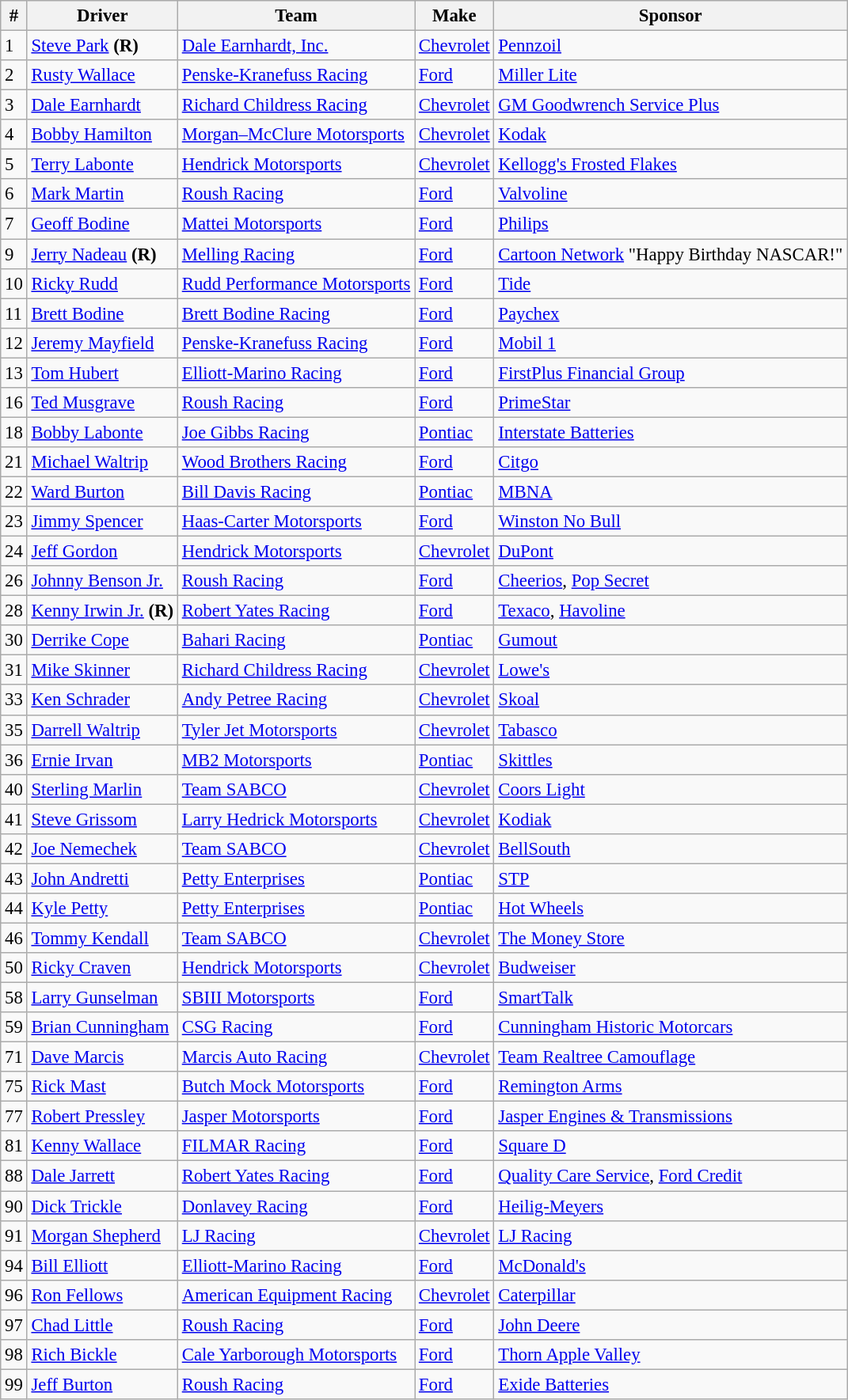<table class="wikitable" style="font-size:95%">
<tr>
<th>#</th>
<th>Driver</th>
<th>Team</th>
<th>Make</th>
<th>Sponsor</th>
</tr>
<tr>
<td>1</td>
<td><a href='#'>Steve Park</a> <strong>(R)</strong></td>
<td><a href='#'>Dale Earnhardt, Inc.</a></td>
<td><a href='#'>Chevrolet</a></td>
<td><a href='#'>Pennzoil</a></td>
</tr>
<tr>
<td>2</td>
<td><a href='#'>Rusty Wallace</a></td>
<td><a href='#'>Penske-Kranefuss Racing</a></td>
<td><a href='#'>Ford</a></td>
<td><a href='#'>Miller Lite</a></td>
</tr>
<tr>
<td>3</td>
<td><a href='#'>Dale Earnhardt</a></td>
<td><a href='#'>Richard Childress Racing</a></td>
<td><a href='#'>Chevrolet</a></td>
<td><a href='#'>GM Goodwrench Service Plus</a></td>
</tr>
<tr>
<td>4</td>
<td><a href='#'>Bobby Hamilton</a></td>
<td><a href='#'>Morgan–McClure Motorsports</a></td>
<td><a href='#'>Chevrolet</a></td>
<td><a href='#'>Kodak</a></td>
</tr>
<tr>
<td>5</td>
<td><a href='#'>Terry Labonte</a></td>
<td><a href='#'>Hendrick Motorsports</a></td>
<td><a href='#'>Chevrolet</a></td>
<td><a href='#'>Kellogg's Frosted Flakes</a></td>
</tr>
<tr>
<td>6</td>
<td><a href='#'>Mark Martin</a></td>
<td><a href='#'>Roush Racing</a></td>
<td><a href='#'>Ford</a></td>
<td><a href='#'>Valvoline</a></td>
</tr>
<tr>
<td>7</td>
<td><a href='#'>Geoff Bodine</a></td>
<td><a href='#'>Mattei Motorsports</a></td>
<td><a href='#'>Ford</a></td>
<td><a href='#'>Philips</a></td>
</tr>
<tr>
<td>9</td>
<td><a href='#'>Jerry Nadeau</a> <strong>(R)</strong></td>
<td><a href='#'>Melling Racing</a></td>
<td><a href='#'>Ford</a></td>
<td><a href='#'>Cartoon Network</a> "Happy Birthday NASCAR!"</td>
</tr>
<tr>
<td>10</td>
<td><a href='#'>Ricky Rudd</a></td>
<td><a href='#'>Rudd Performance Motorsports</a></td>
<td><a href='#'>Ford</a></td>
<td><a href='#'>Tide</a></td>
</tr>
<tr>
<td>11</td>
<td><a href='#'>Brett Bodine</a></td>
<td><a href='#'>Brett Bodine Racing</a></td>
<td><a href='#'>Ford</a></td>
<td><a href='#'>Paychex</a></td>
</tr>
<tr>
<td>12</td>
<td><a href='#'>Jeremy Mayfield</a></td>
<td><a href='#'>Penske-Kranefuss Racing</a></td>
<td><a href='#'>Ford</a></td>
<td><a href='#'>Mobil 1</a></td>
</tr>
<tr>
<td>13</td>
<td><a href='#'>Tom Hubert</a></td>
<td><a href='#'>Elliott-Marino Racing</a></td>
<td><a href='#'>Ford</a></td>
<td><a href='#'>FirstPlus Financial Group</a></td>
</tr>
<tr>
<td>16</td>
<td><a href='#'>Ted Musgrave</a></td>
<td><a href='#'>Roush Racing</a></td>
<td><a href='#'>Ford</a></td>
<td><a href='#'>PrimeStar</a></td>
</tr>
<tr>
<td>18</td>
<td><a href='#'>Bobby Labonte</a></td>
<td><a href='#'>Joe Gibbs Racing</a></td>
<td><a href='#'>Pontiac</a></td>
<td><a href='#'>Interstate Batteries</a></td>
</tr>
<tr>
<td>21</td>
<td><a href='#'>Michael Waltrip</a></td>
<td><a href='#'>Wood Brothers Racing</a></td>
<td><a href='#'>Ford</a></td>
<td><a href='#'>Citgo</a></td>
</tr>
<tr>
<td>22</td>
<td><a href='#'>Ward Burton</a></td>
<td><a href='#'>Bill Davis Racing</a></td>
<td><a href='#'>Pontiac</a></td>
<td><a href='#'>MBNA</a></td>
</tr>
<tr>
<td>23</td>
<td><a href='#'>Jimmy Spencer</a></td>
<td><a href='#'>Haas-Carter Motorsports</a></td>
<td><a href='#'>Ford</a></td>
<td><a href='#'>Winston No Bull</a></td>
</tr>
<tr>
<td>24</td>
<td><a href='#'>Jeff Gordon</a></td>
<td><a href='#'>Hendrick Motorsports</a></td>
<td><a href='#'>Chevrolet</a></td>
<td><a href='#'>DuPont</a></td>
</tr>
<tr>
<td>26</td>
<td><a href='#'>Johnny Benson Jr.</a></td>
<td><a href='#'>Roush Racing</a></td>
<td><a href='#'>Ford</a></td>
<td><a href='#'>Cheerios</a>, <a href='#'>Pop Secret</a></td>
</tr>
<tr>
<td>28</td>
<td><a href='#'>Kenny Irwin Jr.</a> <strong>(R)</strong></td>
<td><a href='#'>Robert Yates Racing</a></td>
<td><a href='#'>Ford</a></td>
<td><a href='#'>Texaco</a>, <a href='#'>Havoline</a></td>
</tr>
<tr>
<td>30</td>
<td><a href='#'>Derrike Cope</a></td>
<td><a href='#'>Bahari Racing</a></td>
<td><a href='#'>Pontiac</a></td>
<td><a href='#'>Gumout</a></td>
</tr>
<tr>
<td>31</td>
<td><a href='#'>Mike Skinner</a></td>
<td><a href='#'>Richard Childress Racing</a></td>
<td><a href='#'>Chevrolet</a></td>
<td><a href='#'>Lowe's</a></td>
</tr>
<tr>
<td>33</td>
<td><a href='#'>Ken Schrader</a></td>
<td><a href='#'>Andy Petree Racing</a></td>
<td><a href='#'>Chevrolet</a></td>
<td><a href='#'>Skoal</a></td>
</tr>
<tr>
<td>35</td>
<td><a href='#'>Darrell Waltrip</a></td>
<td><a href='#'>Tyler Jet Motorsports</a></td>
<td><a href='#'>Chevrolet</a></td>
<td><a href='#'>Tabasco</a></td>
</tr>
<tr>
<td>36</td>
<td><a href='#'>Ernie Irvan</a></td>
<td><a href='#'>MB2 Motorsports</a></td>
<td><a href='#'>Pontiac</a></td>
<td><a href='#'>Skittles</a></td>
</tr>
<tr>
<td>40</td>
<td><a href='#'>Sterling Marlin</a></td>
<td><a href='#'>Team SABCO</a></td>
<td><a href='#'>Chevrolet</a></td>
<td><a href='#'>Coors Light</a></td>
</tr>
<tr>
<td>41</td>
<td><a href='#'>Steve Grissom</a></td>
<td><a href='#'>Larry Hedrick Motorsports</a></td>
<td><a href='#'>Chevrolet</a></td>
<td><a href='#'>Kodiak</a></td>
</tr>
<tr>
<td>42</td>
<td><a href='#'>Joe Nemechek</a></td>
<td><a href='#'>Team SABCO</a></td>
<td><a href='#'>Chevrolet</a></td>
<td><a href='#'>BellSouth</a></td>
</tr>
<tr>
<td>43</td>
<td><a href='#'>John Andretti</a></td>
<td><a href='#'>Petty Enterprises</a></td>
<td><a href='#'>Pontiac</a></td>
<td><a href='#'>STP</a></td>
</tr>
<tr>
<td>44</td>
<td><a href='#'>Kyle Petty</a></td>
<td><a href='#'>Petty Enterprises</a></td>
<td><a href='#'>Pontiac</a></td>
<td><a href='#'>Hot Wheels</a></td>
</tr>
<tr>
<td>46</td>
<td><a href='#'>Tommy Kendall</a></td>
<td><a href='#'>Team SABCO</a></td>
<td><a href='#'>Chevrolet</a></td>
<td><a href='#'>The Money Store</a></td>
</tr>
<tr>
<td>50</td>
<td><a href='#'>Ricky Craven</a></td>
<td><a href='#'>Hendrick Motorsports</a></td>
<td><a href='#'>Chevrolet</a></td>
<td><a href='#'>Budweiser</a></td>
</tr>
<tr>
<td>58</td>
<td><a href='#'>Larry Gunselman</a></td>
<td><a href='#'>SBIII Motorsports</a></td>
<td><a href='#'>Ford</a></td>
<td><a href='#'>SmartTalk</a></td>
</tr>
<tr>
<td>59</td>
<td><a href='#'>Brian Cunningham</a></td>
<td><a href='#'>CSG Racing</a></td>
<td><a href='#'>Ford</a></td>
<td><a href='#'>Cunningham Historic Motorcars</a></td>
</tr>
<tr>
<td>71</td>
<td><a href='#'>Dave Marcis</a></td>
<td><a href='#'>Marcis Auto Racing</a></td>
<td><a href='#'>Chevrolet</a></td>
<td><a href='#'>Team Realtree Camouflage</a></td>
</tr>
<tr>
<td>75</td>
<td><a href='#'>Rick Mast</a></td>
<td><a href='#'>Butch Mock Motorsports</a></td>
<td><a href='#'>Ford</a></td>
<td><a href='#'>Remington Arms</a></td>
</tr>
<tr>
<td>77</td>
<td><a href='#'>Robert Pressley</a></td>
<td><a href='#'>Jasper Motorsports</a></td>
<td><a href='#'>Ford</a></td>
<td><a href='#'>Jasper Engines & Transmissions</a></td>
</tr>
<tr>
<td>81</td>
<td><a href='#'>Kenny Wallace</a></td>
<td><a href='#'>FILMAR Racing</a></td>
<td><a href='#'>Ford</a></td>
<td><a href='#'>Square D</a></td>
</tr>
<tr>
<td>88</td>
<td><a href='#'>Dale Jarrett</a></td>
<td><a href='#'>Robert Yates Racing</a></td>
<td><a href='#'>Ford</a></td>
<td><a href='#'>Quality Care Service</a>, <a href='#'>Ford Credit</a></td>
</tr>
<tr>
<td>90</td>
<td><a href='#'>Dick Trickle</a></td>
<td><a href='#'>Donlavey Racing</a></td>
<td><a href='#'>Ford</a></td>
<td><a href='#'>Heilig-Meyers</a></td>
</tr>
<tr>
<td>91</td>
<td><a href='#'>Morgan Shepherd</a></td>
<td><a href='#'>LJ Racing</a></td>
<td><a href='#'>Chevrolet</a></td>
<td><a href='#'>LJ Racing</a></td>
</tr>
<tr>
<td>94</td>
<td><a href='#'>Bill Elliott</a></td>
<td><a href='#'>Elliott-Marino Racing</a></td>
<td><a href='#'>Ford</a></td>
<td><a href='#'>McDonald's</a></td>
</tr>
<tr>
<td>96</td>
<td><a href='#'>Ron Fellows</a></td>
<td><a href='#'>American Equipment Racing</a></td>
<td><a href='#'>Chevrolet</a></td>
<td><a href='#'>Caterpillar</a></td>
</tr>
<tr>
<td>97</td>
<td><a href='#'>Chad Little</a></td>
<td><a href='#'>Roush Racing</a></td>
<td><a href='#'>Ford</a></td>
<td><a href='#'>John Deere</a></td>
</tr>
<tr>
<td>98</td>
<td><a href='#'>Rich Bickle</a></td>
<td><a href='#'>Cale Yarborough Motorsports</a></td>
<td><a href='#'>Ford</a></td>
<td><a href='#'>Thorn Apple Valley</a></td>
</tr>
<tr>
<td>99</td>
<td><a href='#'>Jeff Burton</a></td>
<td><a href='#'>Roush Racing</a></td>
<td><a href='#'>Ford</a></td>
<td><a href='#'>Exide Batteries</a></td>
</tr>
</table>
